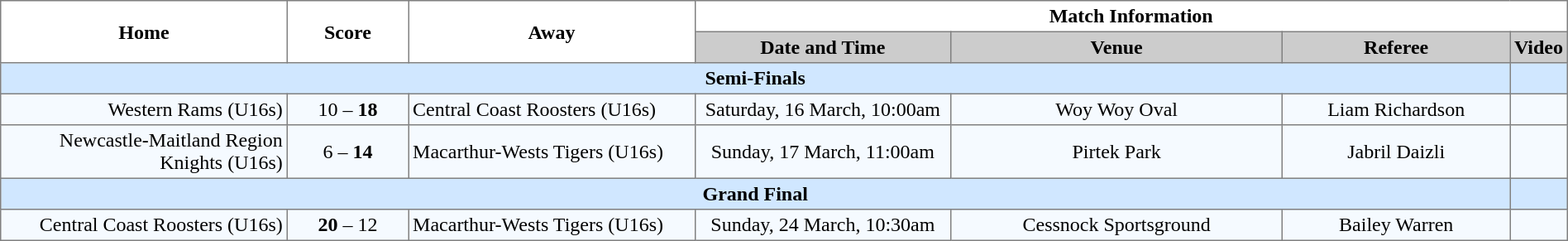<table width="100%" cellspacing="0" cellpadding="3" border="1" style="border-collapse:collapse;  text-align:center;">
<tr>
<th rowspan="2" width="19%">Home</th>
<th rowspan="2" width="8%">Score</th>
<th rowspan="2" width="19%">Away</th>
<th colspan="4">Match Information</th>
</tr>
<tr bgcolor="#CCCCCC">
<th width="17%">Date and Time</th>
<th width="22%">Venue</th>
<th width="50%">Referee</th>
<th>Video</th>
</tr>
<tr style="background:#d0e7ff;">
<td colspan="6"><strong>Semi-Finals</strong></td>
<td></td>
</tr>
<tr style="text-align:center; background:#f5faff;">
<td align="right">Western Rams (U16s) </td>
<td>10 – <strong>18</strong></td>
<td align="left"> Central Coast Roosters (U16s)</td>
<td>Saturday, 16 March, 10:00am</td>
<td>Woy Woy Oval</td>
<td>Liam Richardson</td>
<td></td>
</tr>
<tr style="text-align:center; background:#f5faff;">
<td align="right">Newcastle-Maitland Region Knights (U16s) </td>
<td>6 – <strong>14</strong></td>
<td align="left"> Macarthur-Wests Tigers (U16s)</td>
<td>Sunday, 17 March, 11:00am</td>
<td>Pirtek Park</td>
<td>Jabril Daizli</td>
<td></td>
</tr>
<tr style="background:#d0e7ff;">
<td colspan="6"><strong>Grand Final</strong></td>
<td></td>
</tr>
<tr style="text-align:center; background:#f5faff;">
<td align="right">Central Coast Roosters (U16s) </td>
<td><strong>20</strong> – 12</td>
<td align="left"> Macarthur-Wests Tigers (U16s)</td>
<td>Sunday, 24 March, 10:30am</td>
<td>Cessnock Sportsground</td>
<td>Bailey Warren</td>
<td></td>
</tr>
</table>
